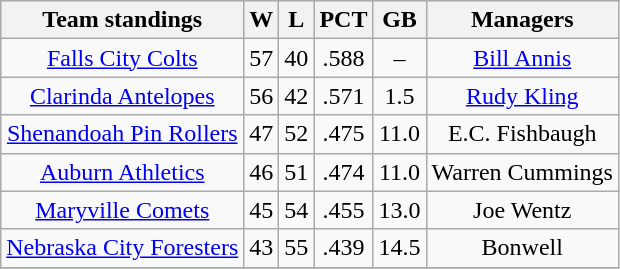<table class="wikitable">
<tr>
<th>Team standings</th>
<th>W</th>
<th>L</th>
<th>PCT</th>
<th>GB</th>
<th>Managers</th>
</tr>
<tr align=center>
<td><a href='#'>Falls City Colts</a></td>
<td>57</td>
<td>40</td>
<td>.588</td>
<td>–</td>
<td><a href='#'>Bill Annis</a></td>
</tr>
<tr align=center>
<td><a href='#'>Clarinda Antelopes</a></td>
<td>56</td>
<td>42</td>
<td>.571</td>
<td>1.5</td>
<td><a href='#'>Rudy Kling</a></td>
</tr>
<tr align=center>
<td><a href='#'>Shenandoah Pin Rollers</a></td>
<td>47</td>
<td>52</td>
<td>.475</td>
<td>11.0</td>
<td>E.C. Fishbaugh</td>
</tr>
<tr align=center>
<td><a href='#'>Auburn Athletics</a></td>
<td>46</td>
<td>51</td>
<td>.474</td>
<td>11.0</td>
<td>Warren Cummings</td>
</tr>
<tr align=center>
<td><a href='#'>Maryville Comets</a></td>
<td>45</td>
<td>54</td>
<td>.455</td>
<td>13.0</td>
<td>Joe Wentz</td>
</tr>
<tr align=center>
<td><a href='#'>Nebraska City Foresters</a></td>
<td>43</td>
<td>55</td>
<td>.439</td>
<td>14.5</td>
<td>Bonwell</td>
</tr>
<tr align=center>
</tr>
</table>
